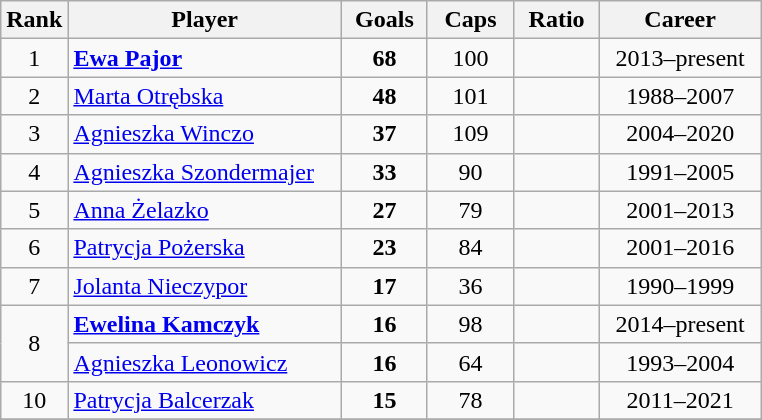<table class="wikitable sortable" style="text-align: center">
<tr>
<th width=30px>Rank</th>
<th width=175px>Player</th>
<th width=50px>Goals</th>
<th width=50px>Caps</th>
<th width=50px>Ratio</th>
<th width=100px>Career</th>
</tr>
<tr>
<td>1</td>
<td style="text-align:left;"><strong><a href='#'>Ewa Pajor</a></strong></td>
<td><strong>68</strong></td>
<td>100</td>
<td></td>
<td>2013–present</td>
</tr>
<tr>
<td>2</td>
<td style="text-align:left;"><a href='#'>Marta Otrębska</a></td>
<td><strong>48</strong></td>
<td>101</td>
<td></td>
<td>1988–2007</td>
</tr>
<tr>
<td>3</td>
<td style="text-align:left;"><a href='#'>Agnieszka Winczo</a></td>
<td><strong>37</strong></td>
<td>109</td>
<td></td>
<td>2004–2020</td>
</tr>
<tr>
<td>4</td>
<td style="text-align:left;"><a href='#'>Agnieszka Szondermajer</a></td>
<td><strong>33</strong></td>
<td>90</td>
<td></td>
<td>1991–2005</td>
</tr>
<tr>
<td>5</td>
<td style="text-align:left;"><a href='#'>Anna Żelazko</a></td>
<td><strong>27</strong></td>
<td>79</td>
<td></td>
<td>2001–2013</td>
</tr>
<tr>
<td>6</td>
<td style="text-align:left;"><a href='#'>Patrycja Pożerska</a></td>
<td><strong>23</strong></td>
<td>84</td>
<td></td>
<td>2001–2016</td>
</tr>
<tr>
<td>7</td>
<td style="text-align:left;"><a href='#'>Jolanta Nieczypor</a></td>
<td><strong>17</strong></td>
<td>36</td>
<td></td>
<td>1990–1999</td>
</tr>
<tr>
<td rowspan=2>8</td>
<td style="text-align:left;"><strong><a href='#'>Ewelina Kamczyk</a></strong></td>
<td><strong>16</strong></td>
<td>98</td>
<td></td>
<td>2014–present</td>
</tr>
<tr>
<td style="text-align:left;"><a href='#'>Agnieszka Leonowicz</a></td>
<td><strong>16</strong></td>
<td>64</td>
<td></td>
<td>1993–2004</td>
</tr>
<tr>
<td>10</td>
<td style="text-align:left;"><a href='#'>Patrycja Balcerzak</a></td>
<td><strong>15</strong></td>
<td>78</td>
<td></td>
<td>2011–2021</td>
</tr>
<tr>
</tr>
</table>
